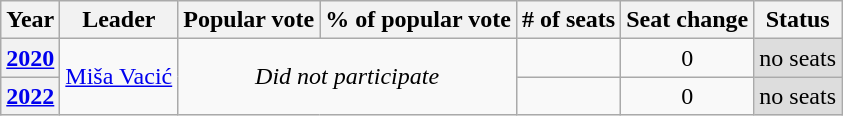<table class="wikitable" style="text-align:center">
<tr>
<th>Year</th>
<th>Leader</th>
<th>Popular vote</th>
<th>% of popular vote</th>
<th># of seats</th>
<th>Seat change</th>
<th>Status</th>
</tr>
<tr>
<th><a href='#'>2020</a></th>
<td rowspan="2"><a href='#'>Miša Vacić</a></td>
<td colspan="2" rowspan="2"><em>Did not participate</em></td>
<td></td>
<td> 0</td>
<td style="background:#ddd;">no seats</td>
</tr>
<tr>
<th><a href='#'>2022</a></th>
<td></td>
<td> 0</td>
<td style="background:#ddd;">no seats</td>
</tr>
</table>
